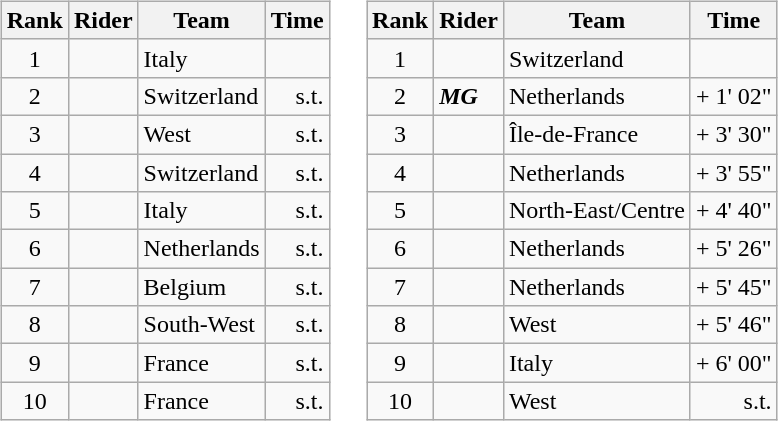<table>
<tr>
<td><br><table class="wikitable">
<tr>
<th scope="col">Rank</th>
<th scope="col">Rider</th>
<th scope="col">Team</th>
<th scope="col">Time</th>
</tr>
<tr>
<td style="text-align:center;">1</td>
<td></td>
<td>Italy</td>
<td style="text-align:right;"></td>
</tr>
<tr>
<td style="text-align:center;">2</td>
<td></td>
<td>Switzerland</td>
<td style="text-align:right;">s.t.</td>
</tr>
<tr>
<td style="text-align:center;">3</td>
<td></td>
<td>West</td>
<td style="text-align:right;">s.t.</td>
</tr>
<tr>
<td style="text-align:center;">4</td>
<td> </td>
<td>Switzerland</td>
<td style="text-align:right;">s.t.</td>
</tr>
<tr>
<td style="text-align:center;">5</td>
<td></td>
<td>Italy</td>
<td style="text-align:right;">s.t.</td>
</tr>
<tr>
<td style="text-align:center;">6</td>
<td></td>
<td>Netherlands</td>
<td style="text-align:right;">s.t.</td>
</tr>
<tr>
<td style="text-align:center;">7</td>
<td></td>
<td>Belgium</td>
<td style="text-align:right;">s.t.</td>
</tr>
<tr>
<td style="text-align:center;">8</td>
<td></td>
<td>South-West</td>
<td style="text-align:right;">s.t.</td>
</tr>
<tr>
<td style="text-align:center;">9</td>
<td></td>
<td>France</td>
<td style="text-align:right;">s.t.</td>
</tr>
<tr>
<td style="text-align:center;">10</td>
<td></td>
<td>France</td>
<td style="text-align:right;">s.t.</td>
</tr>
</table>
</td>
<td></td>
<td><br><table class="wikitable">
<tr>
<th scope="col">Rank</th>
<th scope="col">Rider</th>
<th scope="col">Team</th>
<th scope="col">Time</th>
</tr>
<tr>
<td style="text-align:center;">1</td>
<td>  </td>
<td>Switzerland</td>
<td style="text-align:right;"></td>
</tr>
<tr>
<td style="text-align:center;">2</td>
<td> <strong><em>MG</em></strong></td>
<td>Netherlands</td>
<td style="text-align:right;">+ 1' 02"</td>
</tr>
<tr>
<td style="text-align:center;">3</td>
<td></td>
<td>Île-de-France</td>
<td style="text-align:right;">+ 3' 30"</td>
</tr>
<tr>
<td style="text-align:center;">4</td>
<td></td>
<td>Netherlands</td>
<td style="text-align:right;">+ 3' 55"</td>
</tr>
<tr>
<td style="text-align:center;">5</td>
<td></td>
<td>North-East/Centre</td>
<td style="text-align:right;">+ 4' 40"</td>
</tr>
<tr>
<td style="text-align:center;">6</td>
<td></td>
<td>Netherlands</td>
<td style="text-align:right;">+ 5' 26"</td>
</tr>
<tr>
<td style="text-align:center;">7</td>
<td></td>
<td>Netherlands</td>
<td style="text-align:right;">+ 5' 45"</td>
</tr>
<tr>
<td style="text-align:center;">8</td>
<td></td>
<td>West</td>
<td style="text-align:right;">+ 5' 46"</td>
</tr>
<tr>
<td style="text-align:center;">9</td>
<td></td>
<td>Italy</td>
<td style="text-align:right;">+ 6' 00"</td>
</tr>
<tr>
<td style="text-align:center;">10</td>
<td></td>
<td>West</td>
<td style="text-align:right;">s.t.</td>
</tr>
</table>
</td>
</tr>
</table>
